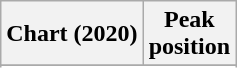<table class="wikitable sortable plainrowheaders" style="text-align:center">
<tr>
<th scope="col">Chart (2020)</th>
<th scope="col">Peak<br> position</th>
</tr>
<tr>
</tr>
<tr>
</tr>
</table>
